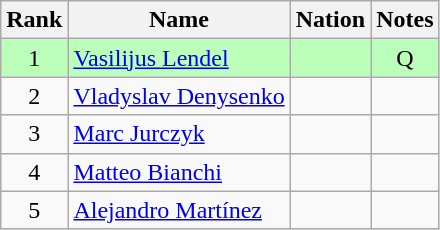<table class="wikitable sortable" style="text-align:center">
<tr>
<th>Rank</th>
<th>Name</th>
<th>Nation</th>
<th>Notes</th>
</tr>
<tr bgcolor=bbffbb>
<td>1</td>
<td align=left><a href='#'>Vasilijus Lendel</a></td>
<td align=left></td>
<td>Q</td>
</tr>
<tr>
<td>2</td>
<td align=left><a href='#'>Vladyslav Denysenko</a></td>
<td align=left></td>
<td></td>
</tr>
<tr>
<td>3</td>
<td align=left><a href='#'>Marc Jurczyk</a></td>
<td align=left></td>
<td></td>
</tr>
<tr>
<td>4</td>
<td align=left><a href='#'>Matteo Bianchi</a></td>
<td align=left></td>
<td></td>
</tr>
<tr>
<td>5</td>
<td align=left><a href='#'>Alejandro Martínez</a></td>
<td align=left></td>
<td></td>
</tr>
</table>
